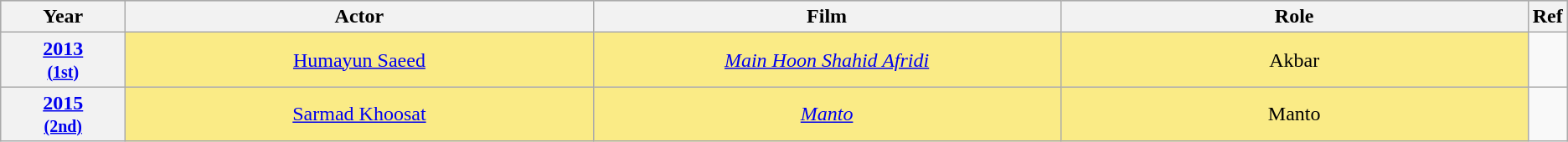<table class="wikitable" style="text-align:center;">
<tr style="background:#bebebe;">
<th scope="col" style="width:8%;">Year</th>
<th scope="col" style="width:30%;">Actor</th>
<th scope="col" style="width:30%;">Film</th>
<th scope="col" style="width:30%;">Role</th>
<th scope="col" style="width:2%;">Ref</th>
</tr>
<tr>
<th scope="row" style="text-align:center"><strong><a href='#'>2013</a></strong><br><small><a href='#'>(1st)</a></small></th>
<td style="background:#FAEB86"><a href='#'>Humayun Saeed</a></td>
<td style="background:#FAEB86"><em><a href='#'>Main Hoon Shahid Afridi</a></em></td>
<td style="background:#FAEB86">Akbar</td>
<td></td>
</tr>
<tr>
<th scope="row" style="text-align:center"><strong><a href='#'>2015</a></strong><br><small><a href='#'>(2nd)</a></small></th>
<td style="background:#FAEB86"><a href='#'>Sarmad Khoosat</a></td>
<td style="background: #FAEB86"><em><a href='#'>Manto</a></em></td>
<td style="background:#FAEB86">Manto</td>
<td></td>
</tr>
</table>
